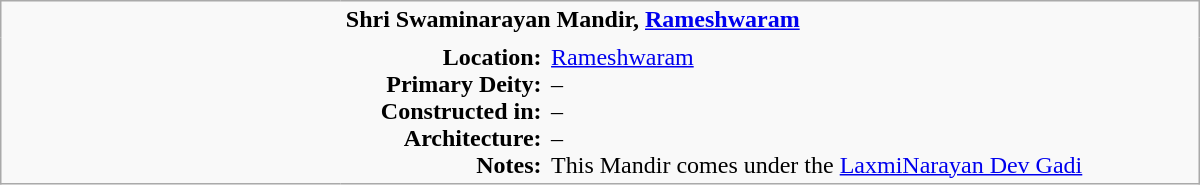<table class="wikitable plain" border="0" width="800">
<tr>
<td width="220px" rowspan="2" style="border:none;"></td>
<td valign="top" colspan=2 style="border:none;"><strong>Shri Swaminarayan Mandir, <a href='#'>Rameshwaram</a></strong></td>
</tr>
<tr>
<td valign="top" style="text-align:right; border:none;"><strong>Location:</strong><br><strong>Primary Deity:</strong><br><strong>Constructed in:</strong><br><strong>Architecture:</strong><br><strong>Notes:</strong></td>
<td valign="top" style="border:none;"><a href='#'>Rameshwaram</a> <br>– <br>– <br>– <br>This Mandir comes under the <a href='#'>LaxmiNarayan Dev Gadi</a></td>
</tr>
</table>
